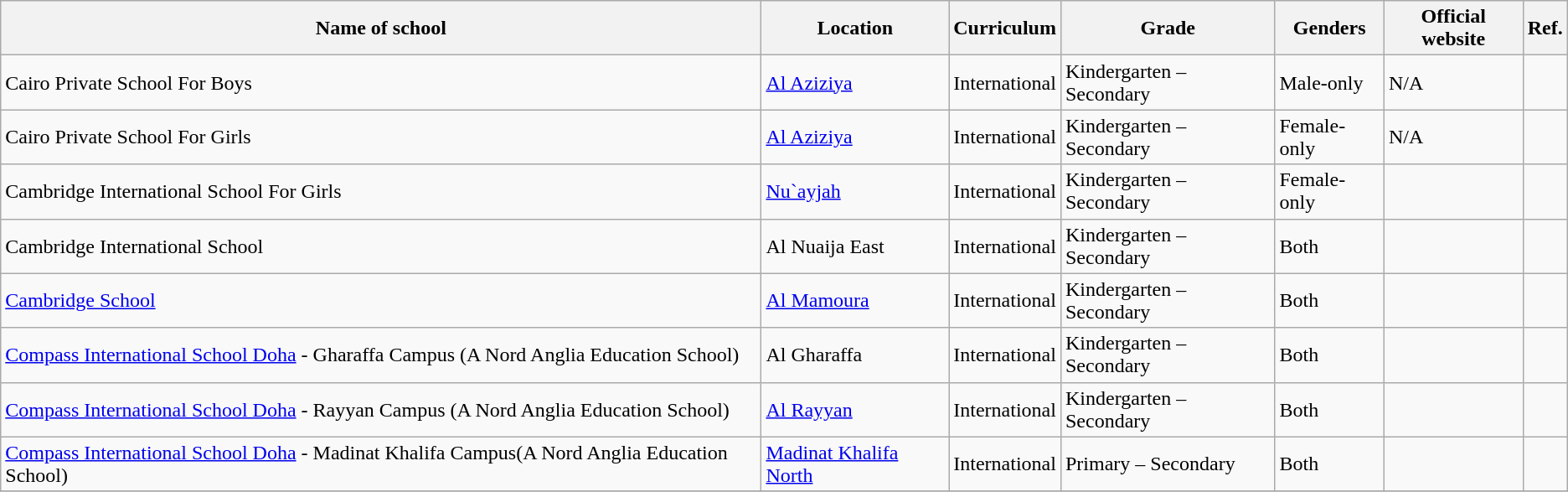<table class="wikitable">
<tr>
<th>Name of school</th>
<th>Location</th>
<th>Curriculum</th>
<th>Grade</th>
<th>Genders</th>
<th>Official website</th>
<th>Ref.</th>
</tr>
<tr>
<td>Cairo Private School For Boys</td>
<td><a href='#'>Al Aziziya</a></td>
<td>International</td>
<td>Kindergarten – Secondary</td>
<td>Male-only</td>
<td>N/A</td>
<td></td>
</tr>
<tr>
<td>Cairo Private School For Girls</td>
<td><a href='#'>Al Aziziya</a></td>
<td>International</td>
<td>Kindergarten – Secondary</td>
<td>Female-only</td>
<td>N/A</td>
<td></td>
</tr>
<tr>
<td>Cambridge International School For Girls</td>
<td><a href='#'>Nu`ayjah</a></td>
<td>International</td>
<td>Kindergarten – Secondary</td>
<td>Female-only</td>
<td></td>
<td></td>
</tr>
<tr>
<td>Cambridge International School</td>
<td>Al Nuaija East</td>
<td>International</td>
<td>Kindergarten – Secondary</td>
<td>Both</td>
<td></td>
<td></td>
</tr>
<tr>
<td><a href='#'>Cambridge School</a></td>
<td><a href='#'>Al Mamoura</a></td>
<td>International</td>
<td>Kindergarten – Secondary</td>
<td>Both</td>
<td></td>
<td></td>
</tr>
<tr>
<td><a href='#'>Compass International School Doha</a> - Gharaffa Campus (A Nord Anglia Education School)</td>
<td>Al Gharaffa</td>
<td>International</td>
<td>Kindergarten – Secondary</td>
<td>Both</td>
<td></td>
<td></td>
</tr>
<tr>
<td><a href='#'>Compass International School Doha</a> - Rayyan Campus (A Nord Anglia Education School)</td>
<td><a href='#'>Al Rayyan</a></td>
<td>International</td>
<td>Kindergarten – Secondary</td>
<td>Both</td>
<td></td>
<td></td>
</tr>
<tr>
<td><a href='#'>Compass International School Doha</a> - Madinat Khalifa Campus(A Nord Anglia Education School)</td>
<td><a href='#'>Madinat Khalifa North</a></td>
<td>International</td>
<td>Primary – Secondary</td>
<td>Both</td>
<td></td>
<td></td>
</tr>
<tr>
</tr>
</table>
